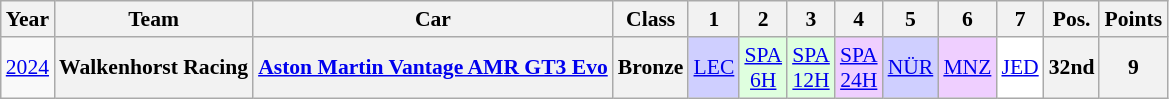<table class="wikitable" border="1" style="text-align:center; font-size:90%;">
<tr>
<th>Year</th>
<th>Team</th>
<th>Car</th>
<th>Class</th>
<th>1</th>
<th>2</th>
<th>3</th>
<th>4</th>
<th>5</th>
<th>6</th>
<th>7</th>
<th>Pos.</th>
<th>Points</th>
</tr>
<tr>
<td><a href='#'>2024</a></td>
<th>Walkenhorst Racing</th>
<th><a href='#'>Aston Martin Vantage AMR GT3 Evo</a></th>
<th>Bronze</th>
<td style="background:#CFCFFF;"><a href='#'>LEC</a><br></td>
<td style="background:#DFFFDF;"><a href='#'>SPA<br>6H</a><br></td>
<td style="background:#DFFFDF;"><a href='#'>SPA<br>12H</a><br></td>
<td style="background:#EFCFFF;"><a href='#'>SPA<br>24H</a><br></td>
<td style="background:#CFCFFF;"><a href='#'>NÜR</a><br></td>
<td style="background:#EFCFFF;"><a href='#'>MNZ</a><br></td>
<td style="background:#FFFFFF;"><a href='#'>JED</a><br></td>
<th>32nd</th>
<th>9</th>
</tr>
</table>
